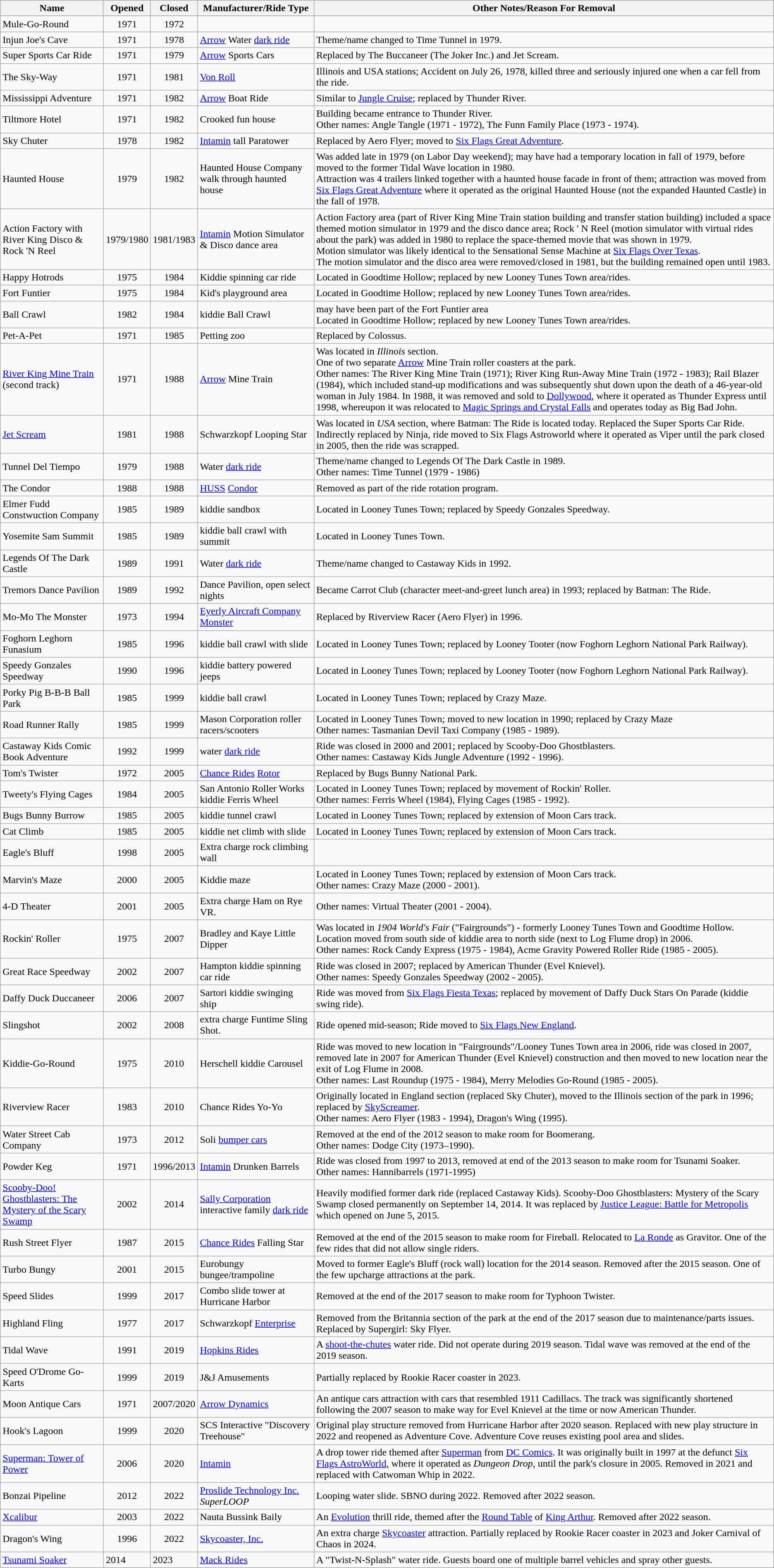<table class='wikitable sortable'>
<tr>
<th>Name</th>
<th width=50>Opened</th>
<th width=50>Closed</th>
<th>Manufacturer/Ride Type</th>
<th>Other Notes/Reason For Removal</th>
</tr>
<tr>
</tr>
<tr>
<td>Mule-Go-Round</td>
<td align=center>1971</td>
<td align=center>1972</td>
<td></td>
<td></td>
</tr>
<tr>
<td>Injun Joe's Cave</td>
<td align=center>1971</td>
<td align=center>1978</td>
<td><a href='#'>Arrow</a> Water <a href='#'>dark ride</a></td>
<td>Theme/name changed to Time Tunnel in 1979.</td>
</tr>
<tr>
<td>Super Sports Car Ride</td>
<td align=center>1971</td>
<td align=center>1979</td>
<td><a href='#'>Arrow</a> Sports Cars</td>
<td>Replaced by The Buccaneer (The Joker Inc.) and Jet Scream.</td>
</tr>
<tr>
<td>The Sky-Way</td>
<td align=center>1971</td>
<td align=center>1981</td>
<td><a href='#'>Von Roll</a></td>
<td>Illinois and USA stations; Accident on July 26, 1978, killed three and seriously injured one when a car fell from the ride.</td>
</tr>
<tr>
<td>Mississippi Adventure</td>
<td align=center>1971</td>
<td align=center>1982</td>
<td><a href='#'>Arrow</a> Boat Ride</td>
<td>Similar to <a href='#'>Jungle Cruise</a>; replaced by Thunder River.</td>
</tr>
<tr>
<td>Tiltmore Hotel</td>
<td align=center>1971</td>
<td align=center>1982</td>
<td>Crooked fun house</td>
<td>Building became entrance to Thunder River.<br>Other names: Angle Tangle (1971 - 1972), The Funn Family Place (1973 - 1974).</td>
</tr>
<tr>
<td>Sky Chuter</td>
<td align=center>1978</td>
<td align=center>1982</td>
<td><a href='#'>Intamin</a>  tall Paratower</td>
<td>Replaced by Aero Flyer; moved to <a href='#'>Six Flags Great Adventure</a>.</td>
</tr>
<tr>
<td>Haunted House</td>
<td align=center>1979</td>
<td align=center>1982</td>
<td>Haunted House Company walk through haunted house</td>
<td>Was added late in 1979 (on Labor Day weekend); may have had a temporary location in fall of 1979, before moved to the former Tidal Wave location in 1980.<br>Attraction was 4 trailers linked together with a haunted house facade in front of them; attraction was moved from <a href='#'>Six Flags Great Adventure</a> where it operated as the original Haunted House (not the expanded Haunted Castle) in the fall of 1978.</td>
</tr>
<tr>
<td>Action Factory with River King Disco & Rock 'N Reel</td>
<td align=center>1979/1980</td>
<td align=center>1981/1983</td>
<td><a href='#'>Intamin</a> Motion Simulator & Disco dance area</td>
<td>Action Factory area (part of River King Mine Train station building and transfer station building) included a space themed motion simulator in 1979 and the disco dance area; Rock ' N Reel (motion simulator with virtual rides about the park) was added in 1980 to replace the space-themed movie that was shown in 1979.<br>Motion simulator was likely identical to the Sensational Sense Machine at <a href='#'>Six Flags Over Texas</a>.<br>The motion simulator and the disco area were removed/closed in 1981, but the building remained open until 1983.</td>
</tr>
<tr>
<td>Happy Hotrods</td>
<td align=center>1975</td>
<td align=center>1984</td>
<td>Kiddie spinning car ride</td>
<td>Located in Goodtime Hollow; replaced by new Looney Tunes Town area/rides.</td>
</tr>
<tr>
<td>Fort Funtier</td>
<td align=center>1975</td>
<td align=center>1984</td>
<td>Kid's playground area</td>
<td>Located in Goodtime Hollow; replaced by new Looney Tunes Town area/rides.</td>
</tr>
<tr>
<td>Ball Crawl</td>
<td align=center>1982</td>
<td align=center>1984</td>
<td>kiddie Ball Crawl</td>
<td>may have been part of the Fort Funtier area<br>Located in Goodtime Hollow; replaced by new Looney Tunes Town area/rides.</td>
</tr>
<tr>
<td>Pet-A-Pet</td>
<td align=center>1971</td>
<td align=center>1985</td>
<td>Petting zoo</td>
<td>Replaced by Colossus.</td>
</tr>
<tr>
<td><a href='#'>River King Mine Train</a> (second track)</td>
<td align=center>1971</td>
<td align=center>1988</td>
<td><a href='#'>Arrow</a> Mine Train</td>
<td>Was located in <em>Illinois</em> section.<br>One of two separate <a href='#'>Arrow</a> Mine Train roller coasters at the park.<br>Other names: The River King Mine Train (1971); River King Run-Away Mine Train (1972 - 1983); Rail Blazer (1984), which included stand-up modifications and was subsequently shut down upon the death of a 46-year-old woman in July 1984. In 1988, it was removed and sold to <a href='#'>Dollywood</a>, where it operated as Thunder Express until 1998, whereupon it was relocated to <a href='#'>Magic Springs and Crystal Falls</a> and operates today as Big Bad John.</td>
</tr>
<tr>
<td><a href='#'>Jet Scream</a></td>
<td align=center>1981</td>
<td align=center>1988</td>
<td>Schwarzkopf Looping Star</td>
<td>Was located in <em>USA</em> section, where Batman: The Ride is located today. Replaced the Super Sports Car Ride. Indirectly replaced by Ninja, ride moved to Six Flags Astroworld where it operated as Viper until the park closed in 2005, then the ride was scrapped.</td>
</tr>
<tr>
<td>Tunnel Del Tiempo</td>
<td align=center>1979</td>
<td align=center>1988</td>
<td>Water <a href='#'>dark ride</a></td>
<td>Theme/name changed to Legends Of The Dark Castle in 1989.<br>Other names: Time Tunnel (1979 - 1986)</td>
</tr>
<tr>
<td>The Condor</td>
<td align=center>1988</td>
<td align=center>1988</td>
<td><a href='#'>HUSS</a> <a href='#'>Condor</a></td>
<td>Removed as part of the ride rotation program.</td>
</tr>
<tr>
<td>Elmer Fudd Constwuction Company</td>
<td align=center>1985</td>
<td align=center>1989</td>
<td>kiddie sandbox</td>
<td>Located in Looney Tunes Town; replaced by Speedy Gonzales Speedway.</td>
</tr>
<tr>
<td>Yosemite Sam Summit</td>
<td align=center>1985</td>
<td align=center>1989</td>
<td>kiddie ball crawl with summit</td>
<td>Located in Looney Tunes Town.</td>
</tr>
<tr>
<td>Legends Of The Dark Castle</td>
<td align=center>1989</td>
<td align=center>1991</td>
<td>Water <a href='#'>dark ride</a></td>
<td>Theme/name changed to Castaway Kids in 1992.</td>
</tr>
<tr>
<td>Tremors Dance Pavilion</td>
<td align=center>1989</td>
<td align=center>1992</td>
<td>Dance Pavilion, open select nights</td>
<td>Became Carrot Club (character meet-and-greet lunch area) in 1993; replaced by Batman: The Ride.</td>
</tr>
<tr>
<td>Mo-Mo The Monster</td>
<td align=center>1973</td>
<td align=center>1994</td>
<td><a href='#'>Eyerly Aircraft Company</a> <a href='#'>Monster</a></td>
<td>Replaced by Riverview Racer (Aero Flyer) in 1996.</td>
</tr>
<tr>
<td>Foghorn Leghorn Funasium</td>
<td align=center>1985</td>
<td align=center>1996</td>
<td>kiddie ball crawl with slide</td>
<td>Located in Looney Tunes Town; replaced by Looney Tooter (now Foghorn Leghorn National Park Railway).</td>
</tr>
<tr>
<td>Speedy Gonzales Speedway</td>
<td align=center>1990</td>
<td align=center>1996</td>
<td>kiddie battery powered jeeps</td>
<td>Located in Looney Tunes Town; replaced by Looney Tooter (now Foghorn Leghorn National Park Railway).</td>
</tr>
<tr>
<td>Porky Pig B-B-B Ball Park</td>
<td align=center>1985</td>
<td align=center>1999</td>
<td>kiddie ball crawl</td>
<td>Located in Looney Tunes Town; replaced by Crazy Maze.</td>
</tr>
<tr>
<td>Road Runner Rally</td>
<td align=center>1985</td>
<td align=center>1999</td>
<td>Mason Corporation roller racers/scooters</td>
<td>Located in Looney Tunes Town; moved to new location in 1990; replaced by Crazy Maze<br>Other names: Tasmanian Devil Taxi Company (1985 - 1989).</td>
</tr>
<tr>
<td>Castaway Kids Comic Book Adventure</td>
<td align=center>1992</td>
<td align=center>1999</td>
<td>water <a href='#'>dark ride</a></td>
<td>Ride was closed in 2000 and 2001; replaced by Scooby-Doo Ghostblasters.<br>Other names: Castaway Kids Jungle Adventure (1992 - 1996).</td>
</tr>
<tr>
<td>Tom's Twister</td>
<td align=center>1972</td>
<td align=center>2005</td>
<td><a href='#'>Chance Rides</a> <a href='#'>Rotor</a></td>
<td>Replaced by Bugs Bunny National Park.</td>
</tr>
<tr>
<td>Tweety's Flying Cages</td>
<td align=center>1984</td>
<td align=center>2005</td>
<td>San Antonio Roller Works kiddie Ferris Wheel</td>
<td>Located in Looney Tunes Town; replaced by movement of Rockin' Roller.<br>Other names: Ferris Wheel (1984), Flying Cages (1985 - 1992).</td>
</tr>
<tr>
<td>Bugs Bunny Burrow</td>
<td align=center>1985</td>
<td align=center>2005</td>
<td>kiddie tunnel crawl</td>
<td>Located in Looney Tunes Town; replaced by extension of Moon Cars track.</td>
</tr>
<tr>
<td>Cat Climb</td>
<td align=center>1985</td>
<td align=center>2005</td>
<td>kiddie net climb with slide</td>
<td>Located in Looney Tunes Town; replaced by extension of Moon Cars track.</td>
</tr>
<tr>
<td>Eagle's Bluff</td>
<td align=center>1998</td>
<td align=center>2005</td>
<td>Extra charge rock climbing wall</td>
<td></td>
</tr>
<tr>
<td>Marvin's Maze</td>
<td align=center>2000</td>
<td align=center>2005</td>
<td>Kiddie maze</td>
<td>Located in Looney Tunes Town; replaced by extension of Moon Cars track.<br>Other names: Crazy Maze (2000 - 2001).</td>
</tr>
<tr>
<td>4-D Theater</td>
<td align=center>2001</td>
<td align=center>2005</td>
<td>Extra charge Ham on Rye VR.</td>
<td>Other names: Virtual Theater (2001 - 2004).</td>
</tr>
<tr>
<td>Rockin' Roller</td>
<td align=center>1975</td>
<td align=center>2007</td>
<td>Bradley and Kaye Little Dipper</td>
<td>Was located in <em>1904 World's Fair</em> ("Fairgrounds") - formerly Looney Tunes Town and Goodtime Hollow.<br>Location moved from south side of kiddie area to north side (next to Log Flume drop) in 2006.<br>Other names: Rock Candy Express (1975 - 1984), Acme Gravity Powered Roller Ride (1985 - 2005).</td>
</tr>
<tr>
<td>Great Race Speedway</td>
<td align=center>2002</td>
<td align=center>2007</td>
<td>Hampton kiddie spinning car ride</td>
<td>Ride was closed in 2007; replaced by American Thunder (Evel Knievel).<br>Other names: Speedy Gonzales Speedway (2002 - 2005).</td>
</tr>
<tr>
<td>Daffy Duck Duccaneer</td>
<td align=center>2006</td>
<td align=center>2007</td>
<td>Sartori kiddie swinging ship</td>
<td>Ride was moved from <a href='#'>Six Flags Fiesta Texas</a>; replaced by movement of Daffy Duck Stars On Parade (kiddie swing ride).</td>
</tr>
<tr>
<td>Slingshot</td>
<td align=center>2002</td>
<td align=center>2008</td>
<td>extra charge Funtime Sling Shot.</td>
<td>Ride opened mid-season; Ride moved to <a href='#'>Six Flags New England</a>.</td>
</tr>
<tr>
<td>Kiddie-Go-Round</td>
<td align=center>1975</td>
<td align=center>2010</td>
<td>Herschell kiddie Carousel</td>
<td>Ride was moved to new location in "Fairgrounds"/Looney Tunes Town area in 2006, ride was closed in 2007, removed late in 2007 for American Thunder (Evel Knievel) construction and then moved to new location near the exit of Log Flume in 2008.<br>Other names: Last Roundup (1975 - 1984), Merry Melodies Go-Round (1985 - 2005).</td>
</tr>
<tr>
<td>Riverview Racer</td>
<td align=center>1983</td>
<td align=center>2010</td>
<td>Chance Rides Yo-Yo</td>
<td>Originally located in England section (replaced Sky Chuter), moved to the Illinois section of the park in 1996; replaced by <a href='#'>SkyScreamer</a>.<br>Other names: Aero Flyer (1983 - 1994), Dragon's Wing (1995).</td>
</tr>
<tr>
<td>Water Street Cab Company</td>
<td align=center>1973</td>
<td align=center>2012</td>
<td>Soli <a href='#'>bumper cars</a></td>
<td>Removed at the end of the 2012 season to make room for Boomerang.<br>Other names: Dodge City (1973–1990).</td>
</tr>
<tr>
<td>Powder Keg</td>
<td align=center>1971</td>
<td align=center>1996/2013</td>
<td><a href='#'>Intamin</a> Drunken Barrels</td>
<td>Ride was closed from 1997 to 2013, removed at end of the 2013 season to make room for Tsunami Soaker.<br>Other names: Hannibarrels (1971-1995)</td>
</tr>
<tr>
<td><a href='#'>Scooby-Doo! Ghostblasters: The Mystery of the Scary Swamp</a></td>
<td align=center>2002</td>
<td align=center>2014</td>
<td><a href='#'>Sally Corporation</a> interactive family <a href='#'>dark ride</a></td>
<td>Heavily modified former dark ride (replaced Castaway Kids). Scooby-Doo Ghostblasters: Mystery of the Scary Swamp closed permanently on September 14, 2014. It was replaced by <a href='#'>Justice League: Battle for Metropolis</a> which opened on June 5, 2015.</td>
</tr>
<tr>
<td>Rush Street Flyer</td>
<td align=center>1987</td>
<td align=center>2015</td>
<td><a href='#'>Chance Rides</a> Falling Star</td>
<td>Removed at the end of the 2015 season to make room for Fireball. Relocated to <a href='#'>La Ronde</a> as Gravitor. One of the few rides that did not allow single riders.</td>
</tr>
<tr>
<td>Turbo Bungy</td>
<td align=center>2001</td>
<td align=center>2015</td>
<td>Eurobungy bungee/trampoline</td>
<td>Moved to former Eagle's Bluff (rock wall) location for the 2014 season. Removed after the 2015 season. One of the few upcharge attractions at the park.</td>
</tr>
<tr>
<td>Speed Slides</td>
<td align=center>1999</td>
<td align=center>2017</td>
<td>Combo slide tower at Hurricane Harbor</td>
<td>Removed at the end of the 2017 season to make room for Typhoon Twister.</td>
</tr>
<tr>
<td>Highland Fling</td>
<td align=center>1977</td>
<td align=center>2017</td>
<td>Schwarzkopf <a href='#'>Enterprise</a></td>
<td>Removed from the Britannia section of the park at the end of the 2017 season due to maintenance/parts issues. Replaced by Supergirl: Sky Flyer.</td>
</tr>
<tr>
<td>Tidal Wave</td>
<td align=center>1991</td>
<td align=center>2019</td>
<td><a href='#'>Hopkins Rides</a></td>
<td>A <a href='#'>shoot-the-chutes</a> water ride.  Did not operate during 2019 season.  Tidal wave was removed at the end of the 2019 season.</td>
</tr>
<tr>
<td>Speed O'Drome Go-Karts</td>
<td align=center>1999</td>
<td align=center>2019</td>
<td>J&J Amusements</td>
<td>Partially replaced by Rookie Racer coaster in 2023.</td>
</tr>
<tr>
<td>Moon Antique Cars</td>
<td align=center>1971</td>
<td align=center>2007/2020</td>
<td><a href='#'>Arrow Dynamics</a></td>
<td>An antique cars attraction with cars that resembled 1911 Cadillacs. The track was significantly shortened following the 2007 season to make way for Evel Knievel at the time or now American Thunder.</td>
</tr>
<tr>
<td>Hook's Lagoon</td>
<td align=center>1999</td>
<td align=center>2020</td>
<td>SCS Interactive "Discovery Treehouse"</td>
<td>Original play structure removed from Hurricane Harbor after 2020 season.  Replaced with new play structure in 2022 and reopened as Adventure Cove.  Adventure Cove reuses existing pool area and slides.</td>
</tr>
<tr>
<td><a href='#'>Superman: Tower of Power</a></td>
<td align=center>2006</td>
<td align=center>2020</td>
<td><a href='#'>Intamin</a></td>
<td>A drop tower ride themed after <a href='#'>Superman</a> from <a href='#'>DC Comics</a>. It was originally built in 1997 at the defunct <a href='#'>Six Flags AstroWorld</a>, where it operated as <em>Dungeon Drop</em>, until the park's closure in 2005.  Removed in 2021 and replaced with Catwoman Whip in 2022.</td>
</tr>
<tr>
<td>Bonzai Pipeline</td>
<td align=center>2012</td>
<td align=center>2022</td>
<td><a href='#'>Proslide Technology Inc.</a> <em>SuperLOOP</em></td>
<td>Looping water slide.  SBNO during 2022.  Removed after 2022 season.</td>
</tr>
<tr>
<td><a href='#'>Xcalibur</a></td>
<td align=center>2003</td>
<td align=center>2022</td>
<td>Nauta Bussink Baily</td>
<td>An <a href='#'>Evolution</a> thrill ride, themed after the <a href='#'>Round Table</a> of <a href='#'>King Arthur</a>. Removed after 2022 season.</td>
</tr>
<tr>
<td>Dragon's Wing</td>
<td align=center>1996</td>
<td align=center>2022</td>
<td><a href='#'>Skycoaster, Inc.</a></td>
<td>An extra charge <a href='#'>Skycoaster</a> attraction. Partially replaced by Rookie Racer coaster in 2023 and Joker Carnival of Chaos in 2024.</td>
</tr>
<tr>
<td><a href='#'>Tsunami Soaker</a></td>
<td>2014</td>
<td>2023</td>
<td><a href='#'>Mack Rides</a></td>
<td>A "Twist-N-Splash" water ride. Guests board one of multiple barrel vehicles and spray other guests.</td>
</tr>
</table>
